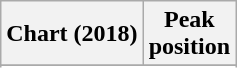<table class="wikitable sortable plainrowheaders" style="text-align:center">
<tr>
<th scope="col">Chart (2018)</th>
<th scope="col">Peak<br> position</th>
</tr>
<tr>
</tr>
<tr>
</tr>
<tr>
</tr>
<tr>
</tr>
<tr>
</tr>
<tr>
</tr>
<tr>
</tr>
<tr>
</tr>
<tr>
</tr>
<tr>
</tr>
</table>
